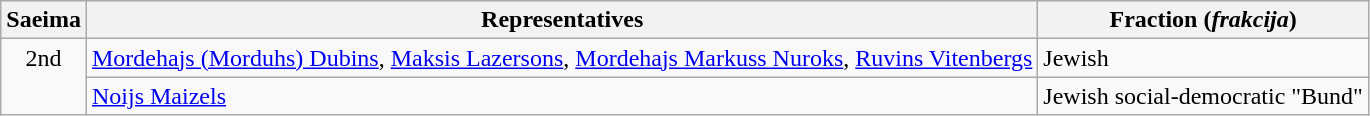<table class="wikitable">
<tr>
<th>Saeima</th>
<th>Representatives</th>
<th>Fraction (<em>frakcija</em>)</th>
</tr>
<tr>
<td rowspan="2"  style="vertical-align:top; text-align:center;">2nd</td>
<td><a href='#'>Mordehajs (Morduhs) Dubins</a>, <a href='#'>Maksis Lazersons</a>, <a href='#'>Mordehajs Markuss Nuroks</a>, <a href='#'>Ruvins Vitenbergs</a></td>
<td>Jewish</td>
</tr>
<tr>
<td><a href='#'>Noijs Maizels</a></td>
<td>Jewish social-democratic "Bund"</td>
</tr>
</table>
